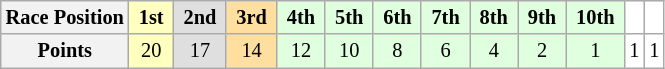<table class="wikitable" style="font-size:85%; text-align:center">
<tr>
<th>Race Position</th>
<td style="background:#ffffbf;"> <strong>1st</strong> </td>
<td style="background:#dfdfdf;"> <strong>2nd</strong> </td>
<td style="background:#ffdf9f;"> <strong>3rd</strong> </td>
<td style="background:#dfffdf;"> <strong>4th</strong> </td>
<td style="background:#dfffdf;"> <strong>5th</strong> </td>
<td style="background:#dfffdf;"> <strong>6th</strong> </td>
<td style="background:#dfffdf;"> <strong>7th</strong> </td>
<td style="background:#dfffdf;"> <strong>8th</strong> </td>
<td style="background:#dfffdf;"> <strong>9th</strong> </td>
<td style="background:#dfffdf;"> <strong>10th</strong> </td>
<td style="background:#ffffff;"> <strong></strong> </td>
<td style="background:#ffffff;"> <strong></strong> </td>
</tr>
<tr>
<th>Points</th>
<td style="background:#ffffbf;">20</td>
<td style="background:#dfdfdf;">17</td>
<td style="background:#ffdf9f;">14</td>
<td style="background:#dfffdf;">12</td>
<td style="background:#dfffdf;">10</td>
<td style="background:#dfffdf;">8</td>
<td style="background:#dfffdf;">6</td>
<td style="background:#dfffdf;">4</td>
<td style="background:#dfffdf;">2</td>
<td style="background:#dfffdf;">1</td>
<td style="background:#ffffff;">1</td>
<td style="background:#ffffff;">1</td>
</tr>
</table>
